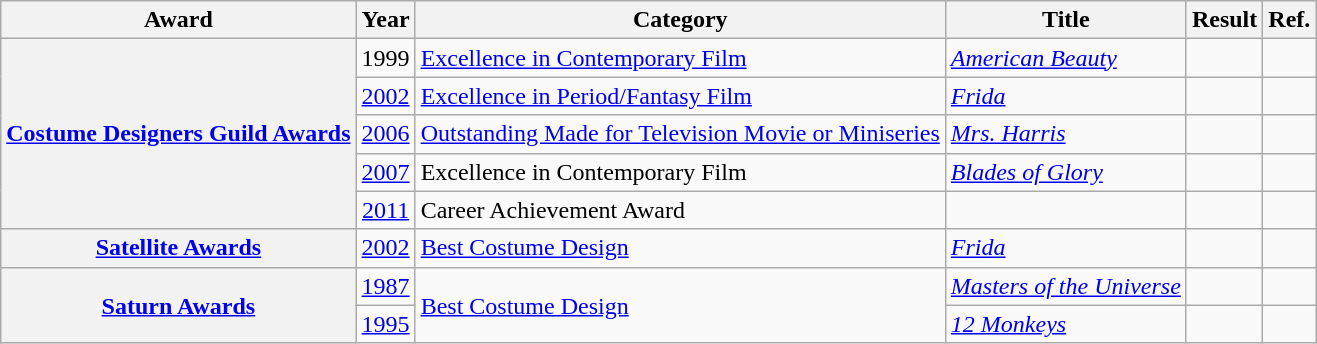<table class="wikitable sortable">
<tr>
<th scope="col">Award</th>
<th scope="col">Year</th>
<th scope="col">Category</th>
<th scope="col">Title</th>
<th scope="col">Result</th>
<th>Ref.</th>
</tr>
<tr>
<th rowspan="5" scope="row" style="text-align:center;"><a href='#'>Costume Designers Guild Awards</a></th>
<td style="text-align:center;">1999</td>
<td><a href='#'>Excellence in Contemporary Film</a></td>
<td><em><a href='#'>American Beauty</a></em></td>
<td></td>
<td style="text-align:center;"></td>
</tr>
<tr>
<td style="text-align:center;"><a href='#'>2002</a></td>
<td><a href='#'>Excellence in Period/Fantasy Film</a></td>
<td><em><a href='#'>Frida</a></em></td>
<td></td>
<td style="text-align:center;"></td>
</tr>
<tr>
<td style="text-align:center;"><a href='#'>2006</a></td>
<td><a href='#'>Outstanding Made for Television Movie or Miniseries</a></td>
<td><em><a href='#'>Mrs. Harris</a></em></td>
<td></td>
<td style="text-align:center;"></td>
</tr>
<tr>
<td style="text-align:center;"><a href='#'>2007</a></td>
<td>Excellence in Contemporary Film</td>
<td><em><a href='#'>Blades of Glory</a></em></td>
<td></td>
<td style="text-align:center;"></td>
</tr>
<tr>
<td style="text-align:center;"><a href='#'>2011</a></td>
<td>Career Achievement Award</td>
<td></td>
<td></td>
<td style="text-align:center;"></td>
</tr>
<tr>
<th scope="row" style="text-align:center;"><a href='#'>Satellite Awards</a></th>
<td style="text-align:center;"><a href='#'>2002</a></td>
<td><a href='#'>Best Costume Design</a></td>
<td><em><a href='#'>Frida</a></em></td>
<td></td>
<td style="text-align:center;"></td>
</tr>
<tr>
<th rowspan="2" scope="row" style="text-align:center;"><a href='#'>Saturn Awards</a></th>
<td style="text-align:center;"><a href='#'>1987</a></td>
<td rowspan="2"><a href='#'>Best Costume Design</a></td>
<td><em><a href='#'>Masters of the Universe</a></em></td>
<td></td>
<td style="text-align:center;"></td>
</tr>
<tr>
<td style="text-align:center;"><a href='#'>1995</a></td>
<td><em><a href='#'>12 Monkeys</a></em></td>
<td></td>
<td style="text-align:center;"></td>
</tr>
</table>
